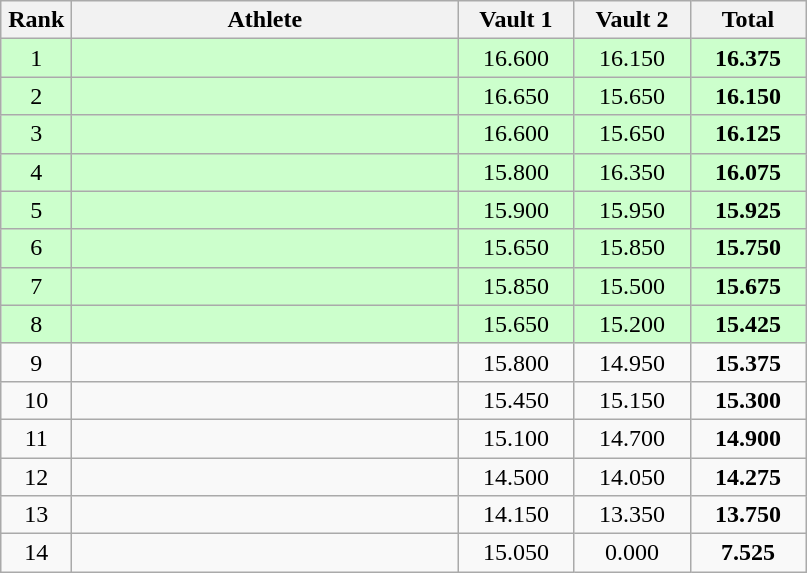<table class=wikitable style="text-align:center">
<tr>
<th width=40>Rank</th>
<th width=250>Athlete</th>
<th width=70>Vault 1</th>
<th width=70>Vault 2</th>
<th width=70>Total</th>
</tr>
<tr bgcolor="ccffcc">
<td>1</td>
<td align=left></td>
<td>16.600</td>
<td>16.150</td>
<td><strong>16.375</strong></td>
</tr>
<tr bgcolor="ccffcc">
<td>2</td>
<td align=left></td>
<td>16.650</td>
<td>15.650</td>
<td><strong>16.150</strong></td>
</tr>
<tr bgcolor="ccffcc">
<td>3</td>
<td align=left></td>
<td>16.600</td>
<td>15.650</td>
<td><strong>16.125</strong></td>
</tr>
<tr bgcolor="ccffcc">
<td>4</td>
<td align=left></td>
<td>15.800</td>
<td>16.350</td>
<td><strong>16.075</strong></td>
</tr>
<tr bgcolor="ccffcc">
<td>5</td>
<td align=left></td>
<td>15.900</td>
<td>15.950</td>
<td><strong>15.925</strong></td>
</tr>
<tr bgcolor="ccffcc">
<td>6</td>
<td align=left></td>
<td>15.650</td>
<td>15.850</td>
<td><strong>15.750</strong></td>
</tr>
<tr bgcolor="ccffcc">
<td>7</td>
<td align=left></td>
<td>15.850</td>
<td>15.500</td>
<td><strong>15.675</strong></td>
</tr>
<tr bgcolor="ccffcc">
<td>8</td>
<td align=left></td>
<td>15.650</td>
<td>15.200</td>
<td><strong>15.425</strong></td>
</tr>
<tr>
<td>9</td>
<td align=left></td>
<td>15.800</td>
<td>14.950</td>
<td><strong>15.375</strong></td>
</tr>
<tr>
<td>10</td>
<td align=left></td>
<td>15.450</td>
<td>15.150</td>
<td><strong>15.300</strong></td>
</tr>
<tr>
<td>11</td>
<td align=left></td>
<td>15.100</td>
<td>14.700</td>
<td><strong>14.900</strong></td>
</tr>
<tr>
<td>12</td>
<td align=left></td>
<td>14.500</td>
<td>14.050</td>
<td><strong>14.275</strong></td>
</tr>
<tr>
<td>13</td>
<td align=left></td>
<td>14.150</td>
<td>13.350</td>
<td><strong>13.750</strong></td>
</tr>
<tr>
<td>14</td>
<td align=left></td>
<td>15.050</td>
<td>0.000</td>
<td><strong>7.525</strong></td>
</tr>
</table>
